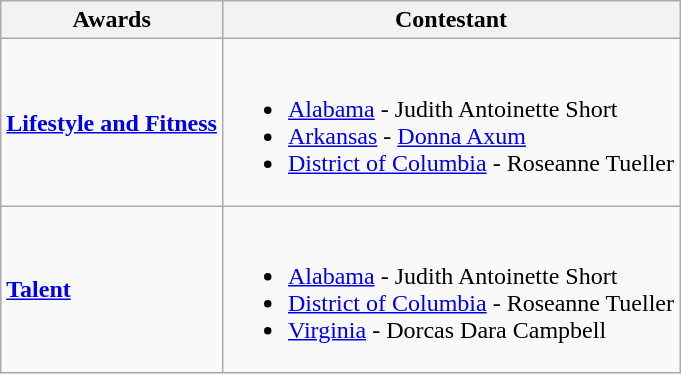<table class="wikitable">
<tr>
<th>Awards</th>
<th>Contestant</th>
</tr>
<tr>
<td><strong><a href='#'>Lifestyle and Fitness</a></strong></td>
<td><br><ul><li> <a href='#'>Alabama</a> - Judith Antoinette Short</li><li> <a href='#'>Arkansas</a> - <a href='#'>Donna Axum</a></li><li> <a href='#'>District of Columbia</a> - Roseanne Tueller</li></ul></td>
</tr>
<tr>
<td><strong><a href='#'>Talent</a></strong></td>
<td><br><ul><li> <a href='#'>Alabama</a> - Judith Antoinette Short</li><li> <a href='#'>District of Columbia</a> - Roseanne Tueller</li><li> <a href='#'>Virginia</a> - Dorcas Dara Campbell</li></ul></td>
</tr>
</table>
